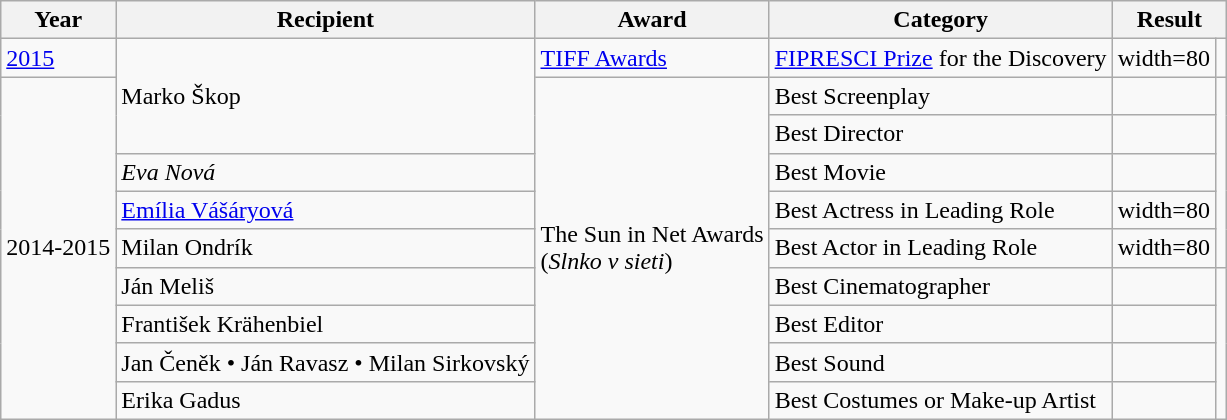<table class=wikitable>
<tr>
<th>Year</th>
<th>Recipient</th>
<th>Award</th>
<th>Category</th>
<th colspan=2>Result</th>
</tr>
<tr>
<td><a href='#'>2015</a></td>
<td rowspan=3>Marko Škop</td>
<td><a href='#'>TIFF Awards</a></td>
<td><a href='#'>FIPRESCI Prize</a> for the Discovery</td>
<td>width=80 </td>
<td align=center></td>
</tr>
<tr>
<td rowspan=9>2014-2015</td>
<td rowspan=9>The Sun in Net Awards <br>(<em>Slnko v sieti</em>)</td>
<td>Best Screenplay</td>
<td></td>
<td rowspan=5 align=center></td>
</tr>
<tr>
<td>Best Director</td>
<td></td>
</tr>
<tr>
<td><em>Eva Nová</em></td>
<td>Best Movie</td>
<td></td>
</tr>
<tr>
<td><a href='#'>Emília Vášáryová</a></td>
<td>Best Actress in Leading Role</td>
<td>width=80 </td>
</tr>
<tr>
<td>Milan Ondrík</td>
<td>Best Actor in Leading Role</td>
<td>width=80 </td>
</tr>
<tr>
<td>Ján Meliš</td>
<td>Best Cinematographer</td>
<td></td>
<td rowspan=4 align=center></td>
</tr>
<tr>
<td>František Krähenbiel</td>
<td>Best Editor</td>
<td></td>
</tr>
<tr>
<td>Jan Čeněk • Ján Ravasz • Milan Sirkovský</td>
<td>Best Sound</td>
<td></td>
</tr>
<tr>
<td>Erika Gadus</td>
<td>Best Costumes or Make-up Artist</td>
<td></td>
</tr>
</table>
